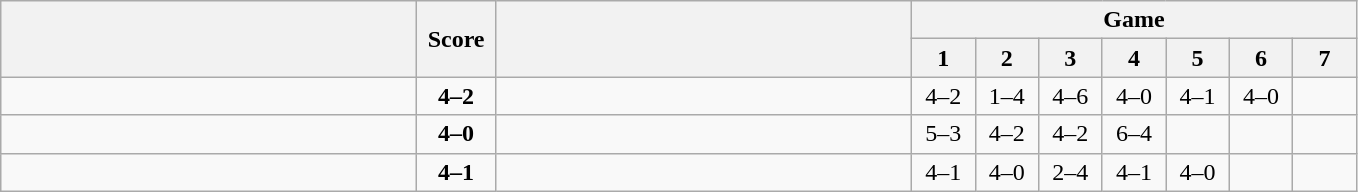<table class="wikitable" style="text-align: center;">
<tr>
<th rowspan=2 align="right" width="270"></th>
<th rowspan=2 width="45">Score</th>
<th rowspan=2 align="left" width="270"></th>
<th colspan=7>Game</th>
</tr>
<tr>
<th width="35">1</th>
<th width="35">2</th>
<th width="35">3</th>
<th width="35">4</th>
<th width="35">5</th>
<th width="35">6</th>
<th width="35">7</th>
</tr>
<tr>
<td align=left><strong></strong></td>
<td align=center><strong>4–2</strong></td>
<td align=left></td>
<td>4–2</td>
<td>1–4</td>
<td>4–6</td>
<td>4–0</td>
<td>4–1</td>
<td>4–0</td>
<td></td>
</tr>
<tr>
<td align=left><strong></strong></td>
<td align=center><strong>4–0</strong></td>
<td align=left></td>
<td>5–3</td>
<td>4–2</td>
<td>4–2</td>
<td>6–4</td>
<td></td>
<td></td>
<td></td>
</tr>
<tr>
<td align=left><strong></strong></td>
<td align=center><strong>4–1</strong></td>
<td align=left></td>
<td>4–1</td>
<td>4–0</td>
<td>2–4</td>
<td>4–1</td>
<td>4–0</td>
<td></td>
<td></td>
</tr>
</table>
